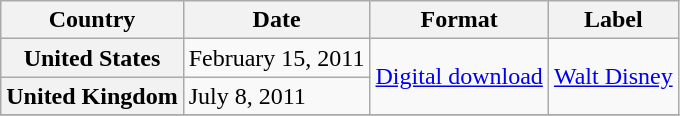<table class="wikitable plainrowheaders">
<tr>
<th scope="col">Country</th>
<th scope="col">Date</th>
<th scope="col">Format</th>
<th scope="col">Label</th>
</tr>
<tr>
<th scope="row">United States</th>
<td>February 15, 2011</td>
<td rowspan="2"><a href='#'>Digital download</a></td>
<td rowspan="2"><a href='#'>Walt Disney</a></td>
</tr>
<tr>
<th scope="row">United Kingdom</th>
<td>July 8, 2011</td>
</tr>
<tr>
</tr>
</table>
